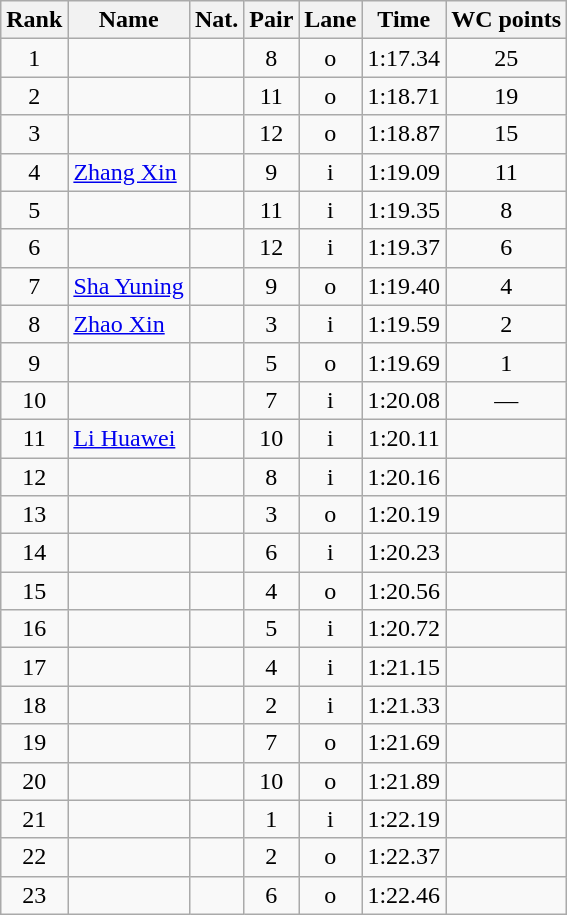<table class="wikitable sortable" style="text-align:center">
<tr>
<th>Rank</th>
<th>Name</th>
<th>Nat.</th>
<th>Pair</th>
<th>Lane</th>
<th>Time</th>
<th>WC points</th>
</tr>
<tr>
<td>1</td>
<td align=left></td>
<td></td>
<td>8</td>
<td>o</td>
<td>1:17.34</td>
<td>25</td>
</tr>
<tr>
<td>2</td>
<td align=left></td>
<td></td>
<td>11</td>
<td>o</td>
<td>1:18.71</td>
<td>19</td>
</tr>
<tr>
<td>3</td>
<td align=left></td>
<td></td>
<td>12</td>
<td>o</td>
<td>1:18.87</td>
<td>15</td>
</tr>
<tr>
<td>4</td>
<td align=left><a href='#'>Zhang Xin</a></td>
<td></td>
<td>9</td>
<td>i</td>
<td>1:19.09</td>
<td>11</td>
</tr>
<tr>
<td>5</td>
<td align=left></td>
<td></td>
<td>11</td>
<td>i</td>
<td>1:19.35</td>
<td>8</td>
</tr>
<tr>
<td>6</td>
<td align=left></td>
<td></td>
<td>12</td>
<td>i</td>
<td>1:19.37</td>
<td>6</td>
</tr>
<tr>
<td>7</td>
<td align=left><a href='#'>Sha Yuning</a></td>
<td></td>
<td>9</td>
<td>o</td>
<td>1:19.40</td>
<td>4</td>
</tr>
<tr>
<td>8</td>
<td align=left><a href='#'>Zhao Xin</a></td>
<td></td>
<td>3</td>
<td>i</td>
<td>1:19.59</td>
<td>2</td>
</tr>
<tr>
<td>9</td>
<td align=left></td>
<td></td>
<td>5</td>
<td>o</td>
<td>1:19.69</td>
<td>1</td>
</tr>
<tr>
<td>10</td>
<td align=left></td>
<td></td>
<td>7</td>
<td>i</td>
<td>1:20.08</td>
<td>—</td>
</tr>
<tr>
<td>11</td>
<td align=left><a href='#'>Li Huawei</a></td>
<td></td>
<td>10</td>
<td>i</td>
<td>1:20.11</td>
<td></td>
</tr>
<tr>
<td>12</td>
<td align=left></td>
<td></td>
<td>8</td>
<td>i</td>
<td>1:20.16</td>
<td></td>
</tr>
<tr>
<td>13</td>
<td align=left></td>
<td></td>
<td>3</td>
<td>o</td>
<td>1:20.19</td>
<td></td>
</tr>
<tr>
<td>14</td>
<td align=left></td>
<td></td>
<td>6</td>
<td>i</td>
<td>1:20.23</td>
<td></td>
</tr>
<tr>
<td>15</td>
<td align=left></td>
<td></td>
<td>4</td>
<td>o</td>
<td>1:20.56</td>
<td></td>
</tr>
<tr>
<td>16</td>
<td align=left></td>
<td></td>
<td>5</td>
<td>i</td>
<td>1:20.72</td>
<td></td>
</tr>
<tr>
<td>17</td>
<td align=left></td>
<td></td>
<td>4</td>
<td>i</td>
<td>1:21.15</td>
<td></td>
</tr>
<tr>
<td>18</td>
<td align=left></td>
<td></td>
<td>2</td>
<td>i</td>
<td>1:21.33</td>
<td></td>
</tr>
<tr>
<td>19</td>
<td align=left></td>
<td></td>
<td>7</td>
<td>o</td>
<td>1:21.69</td>
<td></td>
</tr>
<tr>
<td>20</td>
<td align=left></td>
<td></td>
<td>10</td>
<td>o</td>
<td>1:21.89</td>
<td></td>
</tr>
<tr>
<td>21</td>
<td align=left></td>
<td></td>
<td>1</td>
<td>i</td>
<td>1:22.19</td>
<td></td>
</tr>
<tr>
<td>22</td>
<td align=left></td>
<td></td>
<td>2</td>
<td>o</td>
<td>1:22.37</td>
<td></td>
</tr>
<tr>
<td>23</td>
<td align=left></td>
<td></td>
<td>6</td>
<td>o</td>
<td>1:22.46</td>
<td></td>
</tr>
</table>
